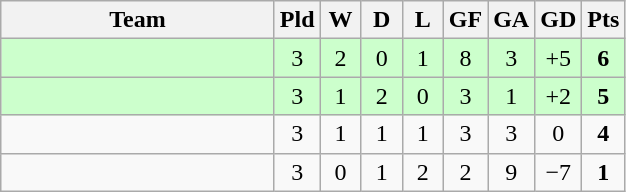<table class="wikitable" style="text-align: center;">
<tr>
<th width=175>Team</th>
<th width=20>Pld</th>
<th width=20>W</th>
<th width=20>D</th>
<th width=20>L</th>
<th width=20>GF</th>
<th width=20>GA</th>
<th width=20>GD</th>
<th width=20>Pts</th>
</tr>
<tr bgcolor=#ccffcc>
<td style="text-align:left;"></td>
<td>3</td>
<td>2</td>
<td>0</td>
<td>1</td>
<td>8</td>
<td>3</td>
<td>+5</td>
<td><strong>6</strong></td>
</tr>
<tr bgcolor=#ccffcc>
<td style="text-align:left;"></td>
<td>3</td>
<td>1</td>
<td>2</td>
<td>0</td>
<td>3</td>
<td>1</td>
<td>+2</td>
<td><strong>5</strong></td>
</tr>
<tr>
<td style="text-align:left;"></td>
<td>3</td>
<td>1</td>
<td>1</td>
<td>1</td>
<td>3</td>
<td>3</td>
<td>0</td>
<td><strong>4</strong></td>
</tr>
<tr>
<td style="text-align:left;"></td>
<td>3</td>
<td>0</td>
<td>1</td>
<td>2</td>
<td>2</td>
<td>9</td>
<td>−7</td>
<td><strong>1</strong></td>
</tr>
</table>
